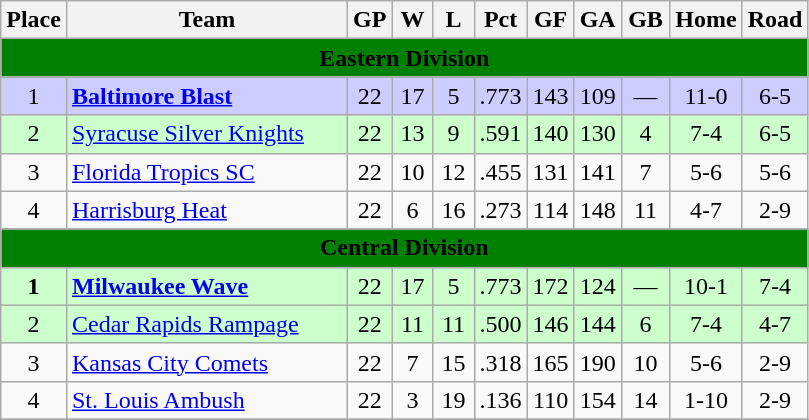<table class="wikitable" style="text-align: center;">
<tr>
<th>Place</th>
<th width="180">Team</th>
<th width="20">GP</th>
<th width="20">W</th>
<th width="20">L</th>
<th width="20">Pct</th>
<th width="20">GF</th>
<th width="20">GA</th>
<th width="25">GB</th>
<th width="30">Home</th>
<th width="35">Road</th>
</tr>
<tr>
<th style=background-color:Green colspan=11><span>Eastern Division</span></th>
</tr>
<tr style="background-color:#ccccff;">
<td>1</td>
<td align=left><strong><a href='#'>Baltimore Blast</a></strong></td>
<td>22</td>
<td>17</td>
<td>5</td>
<td>.773</td>
<td>143</td>
<td>109</td>
<td>—</td>
<td>11-0</td>
<td>6-5</td>
</tr>
<tr style="background-color:#ccffcc;">
<td>2</td>
<td align=left><a href='#'>Syracuse Silver Knights</a></td>
<td>22</td>
<td>13</td>
<td>9</td>
<td>.591</td>
<td>140</td>
<td>130</td>
<td>4</td>
<td>7-4</td>
<td>6-5</td>
</tr>
<tr>
<td>3</td>
<td align=left><a href='#'>Florida Tropics SC</a></td>
<td>22</td>
<td>10</td>
<td>12</td>
<td>.455</td>
<td>131</td>
<td>141</td>
<td>7</td>
<td>5-6</td>
<td>5-6</td>
</tr>
<tr>
<td>4</td>
<td align=left><a href='#'>Harrisburg Heat</a></td>
<td>22</td>
<td>6</td>
<td>16</td>
<td>.273</td>
<td>114</td>
<td>148</td>
<td>11</td>
<td>4-7</td>
<td>2-9</td>
</tr>
<tr>
<th style=background-color:Green colspan=11><span>Central Division</span></th>
</tr>
<tr style="background-color:#ccffcc;">
<td><strong>1</strong></td>
<td align=left><strong><a href='#'>Milwaukee Wave</a></strong></td>
<td>22</td>
<td>17</td>
<td>5</td>
<td>.773</td>
<td>172</td>
<td>124</td>
<td>—</td>
<td>10-1</td>
<td>7-4</td>
</tr>
<tr style="background-color:#ccffcc;">
<td>2</td>
<td align=left><a href='#'>Cedar Rapids Rampage</a></td>
<td>22</td>
<td>11</td>
<td>11</td>
<td>.500</td>
<td>146</td>
<td>144</td>
<td>6</td>
<td>7-4</td>
<td>4-7</td>
</tr>
<tr>
<td>3</td>
<td align=left><a href='#'>Kansas City Comets</a></td>
<td>22</td>
<td>7</td>
<td>15</td>
<td>.318</td>
<td>165</td>
<td>190</td>
<td>10</td>
<td>5-6</td>
<td>2-9</td>
</tr>
<tr>
<td>4</td>
<td align=left><a href='#'>St. Louis Ambush</a></td>
<td>22</td>
<td>3</td>
<td>19</td>
<td>.136</td>
<td>110</td>
<td>154</td>
<td>14</td>
<td>1-10</td>
<td>2-9</td>
</tr>
<tr>
</tr>
</table>
